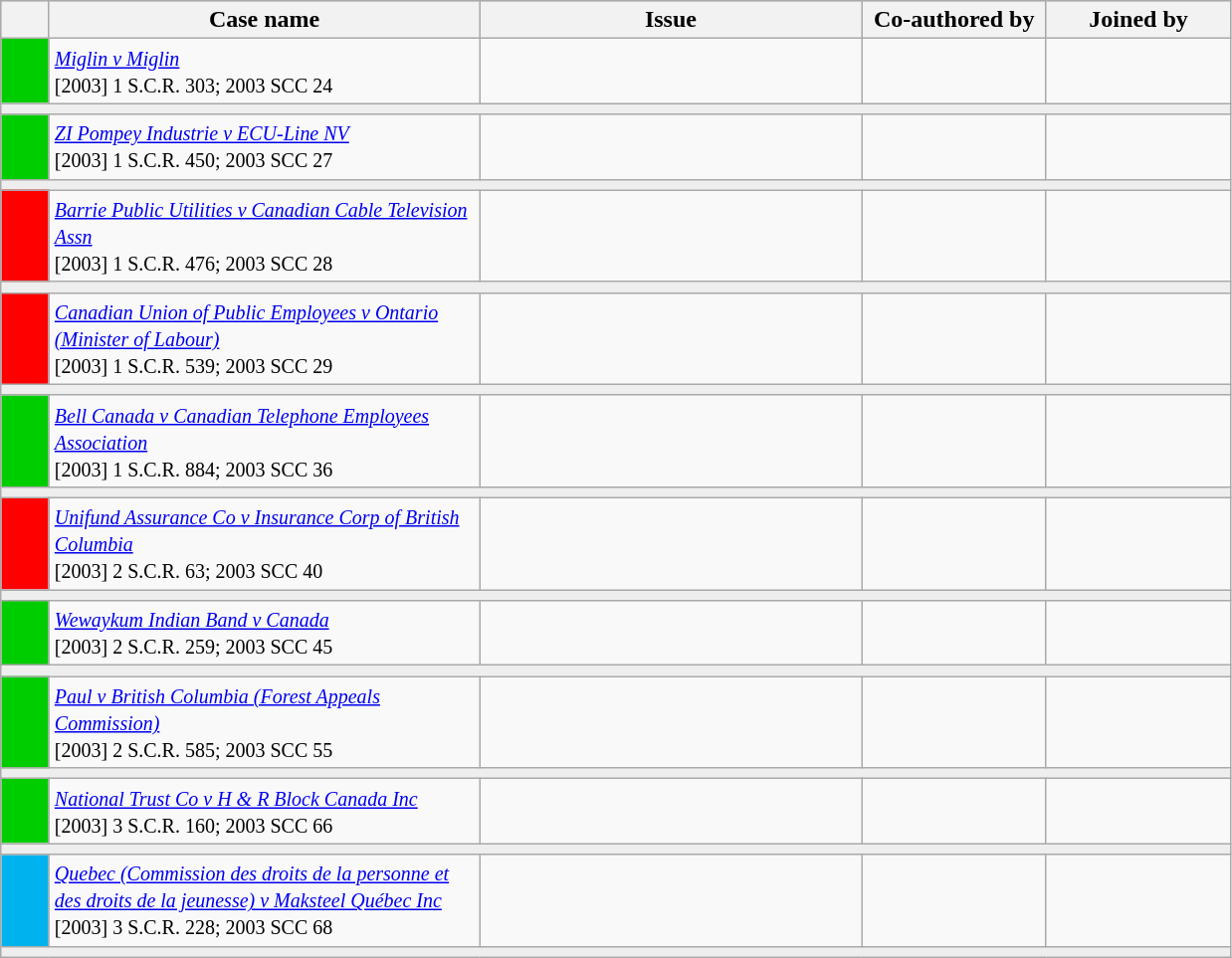<table class="wikitable" width=825>
<tr bgcolor="#CCCCCC">
<th width=25px></th>
<th width=35%>Case name</th>
<th>Issue</th>
<th width=15%>Co-authored by</th>
<th width=15%>Joined by</th>
</tr>
<tr>
<td bgcolor="00cd00"></td>
<td align=left valign=top><small><em><a href='#'>Miglin v Miglin</a></em><br> [2003] 1 S.C.R. 303; 2003 SCC 24 </small></td>
<td valign=top><small></small></td>
<td><small></small></td>
<td><small></small></td>
</tr>
<tr>
<td bgcolor=#EEEEEE colspan=5 valign=top><small></small></td>
</tr>
<tr>
<td bgcolor="00cd00"></td>
<td align=left valign=top><small><em><a href='#'>ZI Pompey Industrie v ECU-Line NV</a></em><br> [2003] 1 S.C.R. 450; 2003 SCC 27 </small></td>
<td valign=top><small></small></td>
<td><small></small></td>
<td><small></small></td>
</tr>
<tr>
<td bgcolor=#EEEEEE colspan=5 valign=top><small></small></td>
</tr>
<tr>
<td bgcolor="red"></td>
<td align=left valign=top><small><em><a href='#'>Barrie Public Utilities v Canadian Cable Television Assn</a></em><br>[2003] 1 S.C.R. 476; 2003 SCC 28 </small></td>
<td valign=top><small></small></td>
<td><small></small></td>
<td><small></small></td>
</tr>
<tr>
<td bgcolor=#EEEEEE colspan=5 valign=top><small></small></td>
</tr>
<tr>
<td bgcolor="red"></td>
<td align=left valign=top><small><em><a href='#'>Canadian Union of Public Employees v Ontario (Minister of Labour)</a></em><br> [2003] 1 S.C.R. 539; 2003 SCC 29 </small></td>
<td valign=top><small></small></td>
<td><small></small></td>
<td><small></small></td>
</tr>
<tr>
<td bgcolor=#EEEEEE colspan=5 valign=top><small></small></td>
</tr>
<tr>
<td bgcolor="00cd00"></td>
<td align=left valign=top><small><em><a href='#'>Bell Canada v Canadian Telephone Employees Association</a></em><br> [2003] 1 S.C.R. 884; 2003 SCC 36 </small></td>
<td valign=top><small></small></td>
<td><small></small></td>
<td><small></small></td>
</tr>
<tr>
<td bgcolor=#EEEEEE colspan=5 valign=top><small></small></td>
</tr>
<tr>
<td bgcolor="red"></td>
<td align=left valign=top><small><em><a href='#'>Unifund Assurance Co v Insurance Corp of British Columbia</a></em><br> [2003] 2 S.C.R. 63; 2003 SCC 40 </small></td>
<td valign=top><small></small></td>
<td><small></small></td>
<td><small></small></td>
</tr>
<tr>
<td bgcolor=#EEEEEE colspan=5 valign=top><small></small></td>
</tr>
<tr>
<td bgcolor="00cd00"></td>
<td align=left valign=top><small><em><a href='#'>Wewaykum Indian Band v Canada</a></em><br> [2003] 2 S.C.R. 259; 2003 SCC 45 </small></td>
<td valign=top><small></small></td>
<td><small></small></td>
<td><small></small></td>
</tr>
<tr>
<td bgcolor=#EEEEEE colspan=5 valign=top><small></small></td>
</tr>
<tr>
<td bgcolor="00cd00"></td>
<td align=left valign=top><small><em><a href='#'>Paul v British Columbia (Forest Appeals Commission)</a></em><br> [2003] 2 S.C.R. 585; 2003 SCC 55 </small></td>
<td valign=top><small></small></td>
<td><small></small></td>
<td><small></small></td>
</tr>
<tr>
<td bgcolor=#EEEEEE colspan=5 valign=top><small></small></td>
</tr>
<tr>
<td bgcolor="00cd00"></td>
<td align=left valign=top><small><em><a href='#'>National Trust Co v H & R Block Canada Inc</a></em><br> [2003] 3 S.C.R. 160; 2003 SCC 66 </small></td>
<td valign=top><small></small></td>
<td><small></small></td>
<td><small></small></td>
</tr>
<tr>
<td bgcolor=#EEEEEE colspan=5 valign=top><small></small></td>
</tr>
<tr>
<td bgcolor="00B2EE"></td>
<td align=left valign=top><small><em><a href='#'>Quebec (Commission des droits de la personne et des droits de la jeunesse) v Maksteel Québec Inc</a></em><br> [2003] 3 S.C.R. 228; 2003 SCC 68 </small></td>
<td valign=top><small></small></td>
<td><small></small></td>
<td><small></small></td>
</tr>
<tr>
<td bgcolor=#EEEEEE colspan=5 valign=top><small></small></td>
</tr>
</table>
